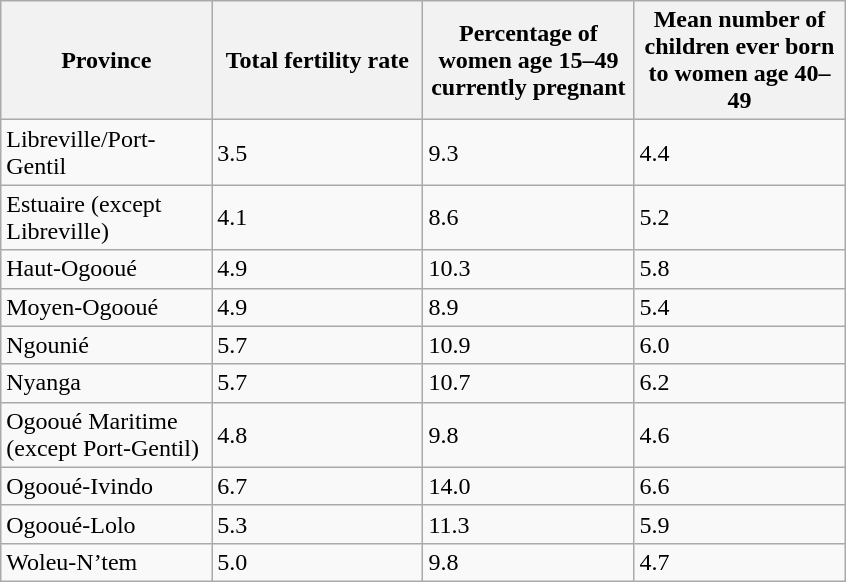<table class="wikitable sortable">
<tr>
<th style="width:100pt;">Province</th>
<th style="width:100pt;">Total fertility rate</th>
<th style="width:100pt;">Percentage of women age 15–49 currently pregnant</th>
<th style="width:100pt;">Mean number of children ever born to women age 40–49</th>
</tr>
<tr>
<td>Libreville/Port-Gentil</td>
<td>3.5</td>
<td>9.3</td>
<td>4.4</td>
</tr>
<tr>
<td>Estuaire (except Libreville)</td>
<td>4.1</td>
<td>8.6</td>
<td>5.2</td>
</tr>
<tr>
<td>Haut-Ogooué</td>
<td>4.9</td>
<td>10.3</td>
<td>5.8</td>
</tr>
<tr>
<td>Moyen-Ogooué</td>
<td>4.9</td>
<td>8.9</td>
<td>5.4</td>
</tr>
<tr>
<td>Ngounié</td>
<td>5.7</td>
<td>10.9</td>
<td>6.0</td>
</tr>
<tr>
<td>Nyanga</td>
<td>5.7</td>
<td>10.7</td>
<td>6.2</td>
</tr>
<tr>
<td>Ogooué Maritime (except Port-Gentil)</td>
<td>4.8</td>
<td>9.8</td>
<td>4.6</td>
</tr>
<tr>
<td>Ogooué-Ivindo</td>
<td>6.7</td>
<td>14.0</td>
<td>6.6</td>
</tr>
<tr>
<td>Ogooué-Lolo</td>
<td>5.3</td>
<td>11.3</td>
<td>5.9</td>
</tr>
<tr>
<td>Woleu-N’tem</td>
<td>5.0</td>
<td>9.8</td>
<td>4.7</td>
</tr>
</table>
